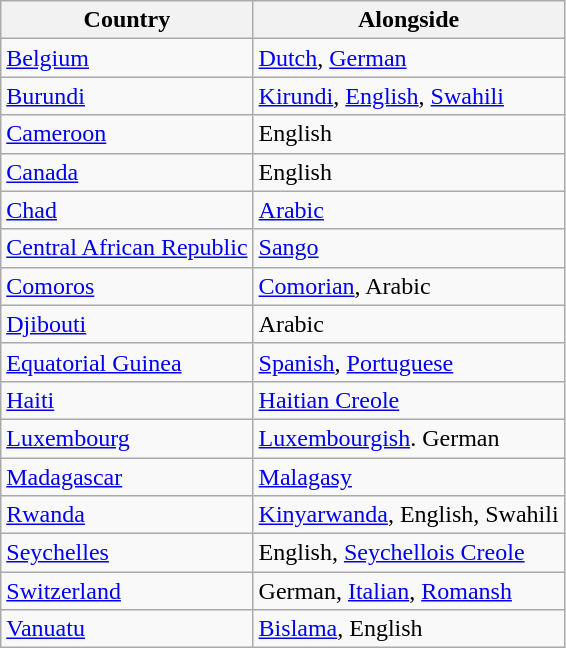<table class="wikitable">
<tr>
<th>Country</th>
<th>Alongside</th>
</tr>
<tr>
<td><a href='#'>Belgium</a></td>
<td><a href='#'>Dutch</a>, <a href='#'>German</a></td>
</tr>
<tr>
<td><a href='#'>Burundi</a></td>
<td><a href='#'>Kirundi</a>, <a href='#'>English</a>, <a href='#'>Swahili</a></td>
</tr>
<tr>
<td><a href='#'>Cameroon</a></td>
<td>English</td>
</tr>
<tr>
<td><a href='#'>Canada</a></td>
<td>English</td>
</tr>
<tr>
<td><a href='#'>Chad</a></td>
<td><a href='#'>Arabic</a></td>
</tr>
<tr>
<td><a href='#'>Central African Republic</a></td>
<td><a href='#'>Sango</a></td>
</tr>
<tr>
<td><a href='#'>Comoros</a></td>
<td><a href='#'>Comorian</a>, Arabic</td>
</tr>
<tr>
<td><a href='#'>Djibouti</a></td>
<td>Arabic</td>
</tr>
<tr>
<td><a href='#'>Equatorial Guinea</a></td>
<td><a href='#'>Spanish</a>, <a href='#'>Portuguese</a></td>
</tr>
<tr>
<td><a href='#'>Haiti</a></td>
<td><a href='#'>Haitian Creole</a></td>
</tr>
<tr>
<td><a href='#'>Luxembourg</a></td>
<td><a href='#'>Luxembourgish</a>. German</td>
</tr>
<tr>
<td><a href='#'>Madagascar</a></td>
<td><a href='#'>Malagasy</a></td>
</tr>
<tr>
<td><a href='#'>Rwanda</a></td>
<td><a href='#'>Kinyarwanda</a>, English, Swahili</td>
</tr>
<tr>
<td><a href='#'>Seychelles</a></td>
<td>English, <a href='#'>Seychellois Creole</a></td>
</tr>
<tr>
<td><a href='#'>Switzerland</a></td>
<td>German, <a href='#'>Italian</a>, <a href='#'>Romansh</a></td>
</tr>
<tr>
<td><a href='#'>Vanuatu</a></td>
<td><a href='#'>Bislama</a>, English</td>
</tr>
</table>
